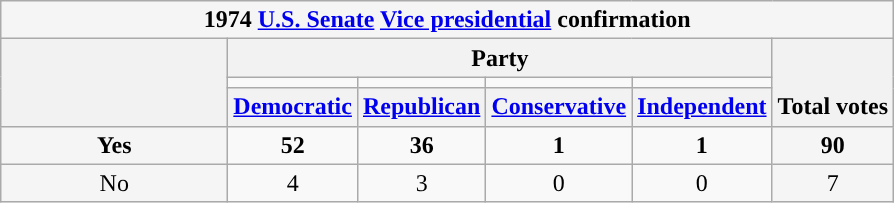<table class=wikitable style="text-align:center">
<tr>
<th colspan=6 style="background:#f5f5f5">1974 <a href='#'>U.S. Senate</a> <a href='#'>Vice presidential</a> confirmation</th>
</tr>
<tr style="vertical-align:bottom;">
<th rowspan=3 style="width: 9em;"><br></th>
<th colspan=4>Party</th>
<th rowspan=3>Total votes</th>
</tr>
<tr style="height:5px">
<td style="background-color:"></td>
<td style="background-color:"></td>
<td style="background-color:"></td>
<td style="background-color:"></td>
</tr>
<tr style="vertical-align:bottom;">
<th><a href='#'>Democratic</a></th>
<th><a href='#'>Republican</a></th>
<th><a href='#'>Conservative</a></th>
<th><a href='#'>Independent</a></th>
</tr>
<tr>
<td style="background:#f5f5f5"><strong>Yes</strong></td>
<td><strong>52</strong></td>
<td><strong>36</strong></td>
<td><strong>1</strong></td>
<td><strong>1</strong></td>
<td style="background:#f5f5f5"><strong>90</strong></td>
</tr>
<tr>
<td style="background:#f5f5f5">No</td>
<td>4</td>
<td>3</td>
<td>0</td>
<td>0</td>
<td style="background:#f5f5f5">7</td>
</tr>
</table>
